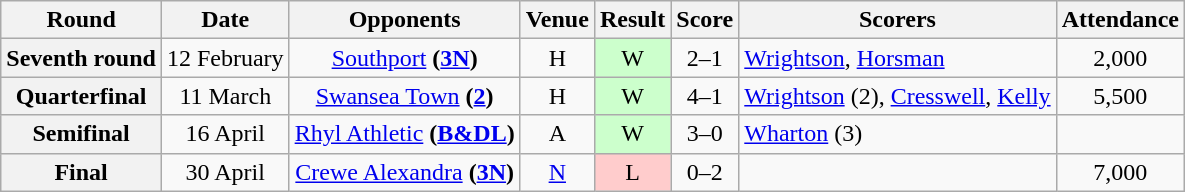<table class="wikitable" style="text-align:center">
<tr>
<th>Round</th>
<th>Date</th>
<th>Opponents</th>
<th>Venue</th>
<th>Result</th>
<th>Score</th>
<th>Scorers</th>
<th>Attendance</th>
</tr>
<tr>
<th>Seventh round</th>
<td>12 February</td>
<td><a href='#'>Southport</a> <strong>(<a href='#'>3N</a>)</strong></td>
<td>H</td>
<td style="background-color:#CCFFCC">W</td>
<td>2–1</td>
<td align="left"><a href='#'>Wrightson</a>, <a href='#'>Horsman</a></td>
<td>2,000</td>
</tr>
<tr>
<th>Quarterfinal</th>
<td>11 March</td>
<td><a href='#'>Swansea Town</a> <strong>(<a href='#'>2</a>)</strong></td>
<td>H</td>
<td style="background-color:#CCFFCC">W</td>
<td>4–1</td>
<td align="left"><a href='#'>Wrightson</a> (2), <a href='#'>Cresswell</a>, <a href='#'>Kelly</a></td>
<td>5,500</td>
</tr>
<tr>
<th>Semifinal</th>
<td>16 April</td>
<td><a href='#'>Rhyl Athletic</a> <strong>(<a href='#'>B&DL</a>)</strong></td>
<td>A</td>
<td style="background-color:#CCFFCC">W</td>
<td>3–0</td>
<td align="left"><a href='#'>Wharton</a> (3)</td>
<td></td>
</tr>
<tr>
<th>Final</th>
<td>30 April</td>
<td><a href='#'>Crewe Alexandra</a> <strong>(<a href='#'>3N</a>)</strong></td>
<td><a href='#'>N</a></td>
<td style="background-color:#FFCCCC">L</td>
<td>0–2</td>
<td align="left"></td>
<td>7,000</td>
</tr>
</table>
